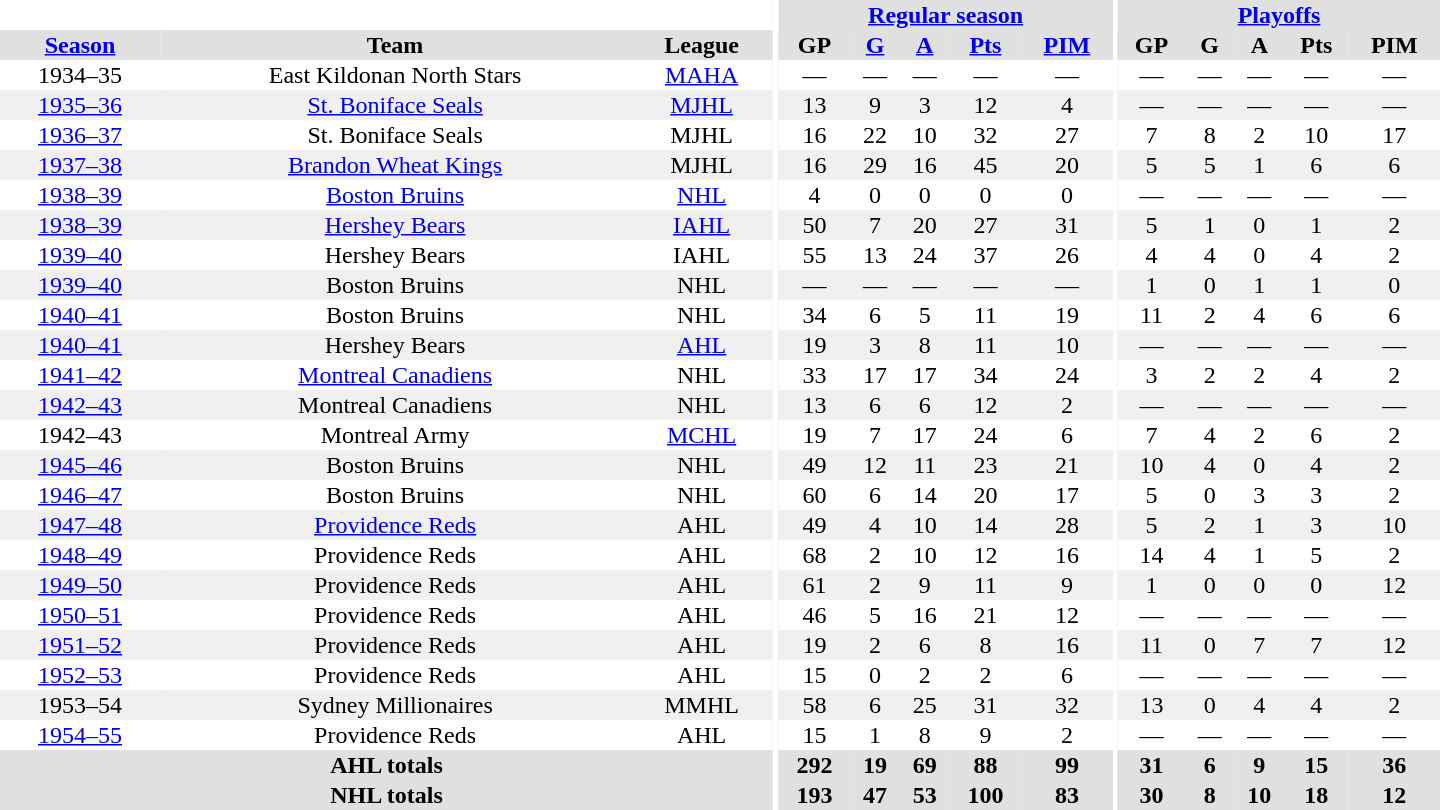<table border="0" cellpadding="1" cellspacing="0" style="text-align:center; width:60em">
<tr bgcolor="#e0e0e0">
<th colspan="3" bgcolor="#ffffff"></th>
<th rowspan="100" bgcolor="#ffffff"></th>
<th colspan="5"><a href='#'>Regular season</a></th>
<th rowspan="100" bgcolor="#ffffff"></th>
<th colspan="5"><a href='#'>Playoffs</a></th>
</tr>
<tr bgcolor="#e0e0e0">
<th><a href='#'>Season</a></th>
<th>Team</th>
<th>League</th>
<th>GP</th>
<th><a href='#'>G</a></th>
<th><a href='#'>A</a></th>
<th><a href='#'>Pts</a></th>
<th><a href='#'>PIM</a></th>
<th>GP</th>
<th>G</th>
<th>A</th>
<th>Pts</th>
<th>PIM</th>
</tr>
<tr>
<td>1934–35</td>
<td>East Kildonan North Stars</td>
<td><a href='#'>MAHA</a></td>
<td>—</td>
<td>—</td>
<td>—</td>
<td>—</td>
<td>—</td>
<td>—</td>
<td>—</td>
<td>—</td>
<td>—</td>
<td>—</td>
</tr>
<tr bgcolor="#f0f0f0">
<td><a href='#'>1935–36</a></td>
<td><a href='#'>St. Boniface Seals</a></td>
<td><a href='#'>MJHL</a></td>
<td>13</td>
<td>9</td>
<td>3</td>
<td>12</td>
<td>4</td>
<td>—</td>
<td>—</td>
<td>—</td>
<td>—</td>
<td>—</td>
</tr>
<tr>
<td><a href='#'>1936–37</a></td>
<td>St. Boniface Seals</td>
<td>MJHL</td>
<td>16</td>
<td>22</td>
<td>10</td>
<td>32</td>
<td>27</td>
<td>7</td>
<td>8</td>
<td>2</td>
<td>10</td>
<td>17</td>
</tr>
<tr bgcolor="#f0f0f0">
<td><a href='#'>1937–38</a></td>
<td><a href='#'>Brandon Wheat Kings</a></td>
<td>MJHL</td>
<td>16</td>
<td>29</td>
<td>16</td>
<td>45</td>
<td>20</td>
<td>5</td>
<td>5</td>
<td>1</td>
<td>6</td>
<td>6</td>
</tr>
<tr>
<td><a href='#'>1938–39</a></td>
<td><a href='#'>Boston Bruins</a></td>
<td><a href='#'>NHL</a></td>
<td>4</td>
<td>0</td>
<td>0</td>
<td>0</td>
<td>0</td>
<td>—</td>
<td>—</td>
<td>—</td>
<td>—</td>
<td>—</td>
</tr>
<tr bgcolor="#f0f0f0">
<td><a href='#'>1938–39</a></td>
<td><a href='#'>Hershey Bears</a></td>
<td><a href='#'>IAHL</a></td>
<td>50</td>
<td>7</td>
<td>20</td>
<td>27</td>
<td>31</td>
<td>5</td>
<td>1</td>
<td>0</td>
<td>1</td>
<td>2</td>
</tr>
<tr>
<td><a href='#'>1939–40</a></td>
<td>Hershey Bears</td>
<td>IAHL</td>
<td>55</td>
<td>13</td>
<td>24</td>
<td>37</td>
<td>26</td>
<td>4</td>
<td>4</td>
<td>0</td>
<td>4</td>
<td>2</td>
</tr>
<tr bgcolor="#f0f0f0">
<td><a href='#'>1939–40</a></td>
<td>Boston Bruins</td>
<td>NHL</td>
<td>—</td>
<td>—</td>
<td>—</td>
<td>—</td>
<td>—</td>
<td>1</td>
<td>0</td>
<td>1</td>
<td>1</td>
<td>0</td>
</tr>
<tr>
<td><a href='#'>1940–41</a></td>
<td>Boston Bruins</td>
<td>NHL</td>
<td>34</td>
<td>6</td>
<td>5</td>
<td>11</td>
<td>19</td>
<td>11</td>
<td>2</td>
<td>4</td>
<td>6</td>
<td>6</td>
</tr>
<tr bgcolor="#f0f0f0">
<td><a href='#'>1940–41</a></td>
<td>Hershey Bears</td>
<td><a href='#'>AHL</a></td>
<td>19</td>
<td>3</td>
<td>8</td>
<td>11</td>
<td>10</td>
<td>—</td>
<td>—</td>
<td>—</td>
<td>—</td>
<td>—</td>
</tr>
<tr>
<td><a href='#'>1941–42</a></td>
<td><a href='#'>Montreal Canadiens</a></td>
<td>NHL</td>
<td>33</td>
<td>17</td>
<td>17</td>
<td>34</td>
<td>24</td>
<td>3</td>
<td>2</td>
<td>2</td>
<td>4</td>
<td>2</td>
</tr>
<tr bgcolor="#f0f0f0">
<td><a href='#'>1942–43</a></td>
<td>Montreal Canadiens</td>
<td>NHL</td>
<td>13</td>
<td>6</td>
<td>6</td>
<td>12</td>
<td>2</td>
<td>—</td>
<td>—</td>
<td>—</td>
<td>—</td>
<td>—</td>
</tr>
<tr>
<td>1942–43</td>
<td>Montreal Army</td>
<td><a href='#'>MCHL</a></td>
<td>19</td>
<td>7</td>
<td>17</td>
<td>24</td>
<td>6</td>
<td>7</td>
<td>4</td>
<td>2</td>
<td>6</td>
<td>2</td>
</tr>
<tr bgcolor="#f0f0f0">
<td><a href='#'>1945–46</a></td>
<td>Boston Bruins</td>
<td>NHL</td>
<td>49</td>
<td>12</td>
<td>11</td>
<td>23</td>
<td>21</td>
<td>10</td>
<td>4</td>
<td>0</td>
<td>4</td>
<td>2</td>
</tr>
<tr>
<td><a href='#'>1946–47</a></td>
<td>Boston Bruins</td>
<td>NHL</td>
<td>60</td>
<td>6</td>
<td>14</td>
<td>20</td>
<td>17</td>
<td>5</td>
<td>0</td>
<td>3</td>
<td>3</td>
<td>2</td>
</tr>
<tr bgcolor="#f0f0f0">
<td><a href='#'>1947–48</a></td>
<td><a href='#'>Providence Reds</a></td>
<td>AHL</td>
<td>49</td>
<td>4</td>
<td>10</td>
<td>14</td>
<td>28</td>
<td>5</td>
<td>2</td>
<td>1</td>
<td>3</td>
<td>10</td>
</tr>
<tr>
<td><a href='#'>1948–49</a></td>
<td>Providence Reds</td>
<td>AHL</td>
<td>68</td>
<td>2</td>
<td>10</td>
<td>12</td>
<td>16</td>
<td>14</td>
<td>4</td>
<td>1</td>
<td>5</td>
<td>2</td>
</tr>
<tr bgcolor="#f0f0f0">
<td><a href='#'>1949–50</a></td>
<td>Providence Reds</td>
<td>AHL</td>
<td>61</td>
<td>2</td>
<td>9</td>
<td>11</td>
<td>9</td>
<td>1</td>
<td>0</td>
<td>0</td>
<td>0</td>
<td>12</td>
</tr>
<tr>
<td><a href='#'>1950–51</a></td>
<td>Providence Reds</td>
<td>AHL</td>
<td>46</td>
<td>5</td>
<td>16</td>
<td>21</td>
<td>12</td>
<td>—</td>
<td>—</td>
<td>—</td>
<td>—</td>
<td>—</td>
</tr>
<tr bgcolor="#f0f0f0">
<td><a href='#'>1951–52</a></td>
<td>Providence Reds</td>
<td>AHL</td>
<td>19</td>
<td>2</td>
<td>6</td>
<td>8</td>
<td>16</td>
<td>11</td>
<td>0</td>
<td>7</td>
<td>7</td>
<td>12</td>
</tr>
<tr>
<td><a href='#'>1952–53</a></td>
<td>Providence Reds</td>
<td>AHL</td>
<td>15</td>
<td>0</td>
<td>2</td>
<td>2</td>
<td>6</td>
<td>—</td>
<td>—</td>
<td>—</td>
<td>—</td>
<td>—</td>
</tr>
<tr bgcolor="#f0f0f0">
<td>1953–54</td>
<td>Sydney Millionaires</td>
<td>MMHL</td>
<td>58</td>
<td>6</td>
<td>25</td>
<td>31</td>
<td>32</td>
<td>13</td>
<td>0</td>
<td>4</td>
<td>4</td>
<td>2</td>
</tr>
<tr>
<td><a href='#'>1954–55</a></td>
<td>Providence Reds</td>
<td>AHL</td>
<td>15</td>
<td>1</td>
<td>8</td>
<td>9</td>
<td>2</td>
<td>—</td>
<td>—</td>
<td>—</td>
<td>—</td>
<td>—</td>
</tr>
<tr bgcolor="#e0e0e0">
<th colspan="3">AHL totals</th>
<th>292</th>
<th>19</th>
<th>69</th>
<th>88</th>
<th>99</th>
<th>31</th>
<th>6</th>
<th>9</th>
<th>15</th>
<th>36</th>
</tr>
<tr bgcolor="#e0e0e0">
<th colspan="3">NHL totals</th>
<th>193</th>
<th>47</th>
<th>53</th>
<th>100</th>
<th>83</th>
<th>30</th>
<th>8</th>
<th>10</th>
<th>18</th>
<th>12</th>
</tr>
</table>
